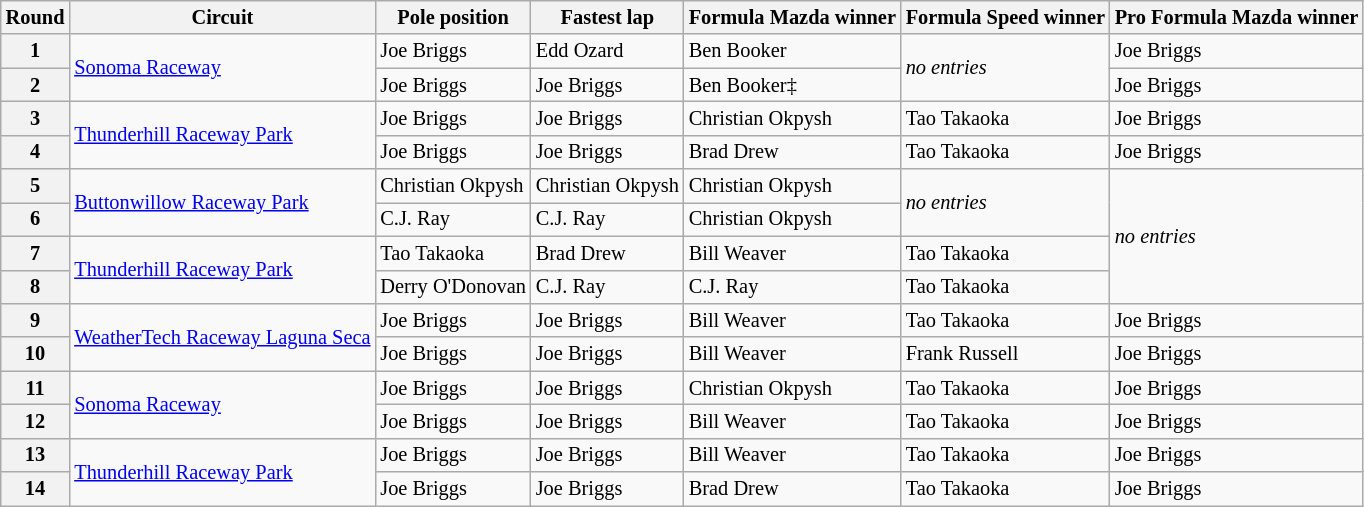<table class="wikitable" style="font-size: 85%;">
<tr>
<th>Round</th>
<th>Circuit</th>
<th>Pole position</th>
<th>Fastest lap</th>
<th>Formula Mazda winner</th>
<th>Formula Speed winner</th>
<th>Pro Formula Mazda winner</th>
</tr>
<tr>
<th>1</th>
<td rowspan="2"> <a href='#'>Sonoma Raceway</a></td>
<td> Joe Briggs</td>
<td> Edd Ozard</td>
<td> Ben Booker</td>
<td rowspan="2"><em>no entries</em></td>
<td> Joe Briggs</td>
</tr>
<tr>
<th>2</th>
<td> Joe Briggs</td>
<td> Joe Briggs</td>
<td> Ben Booker‡</td>
<td> Joe Briggs</td>
</tr>
<tr>
<th>3</th>
<td rowspan="2"> <a href='#'>Thunderhill Raceway Park</a></td>
<td> Joe Briggs</td>
<td> Joe Briggs</td>
<td> Christian Okpysh</td>
<td> Tao Takaoka</td>
<td> Joe Briggs</td>
</tr>
<tr>
<th>4</th>
<td> Joe Briggs</td>
<td> Joe Briggs</td>
<td> Brad Drew</td>
<td> Tao Takaoka</td>
<td> Joe Briggs</td>
</tr>
<tr>
<th>5</th>
<td rowspan="2"> <a href='#'>Buttonwillow Raceway Park</a></td>
<td> Christian Okpysh</td>
<td> Christian Okpysh</td>
<td> Christian Okpysh</td>
<td rowspan="2"><em>no entries</em></td>
<td rowspan="4"><em>no entries</em></td>
</tr>
<tr>
<th>6</th>
<td> C.J. Ray</td>
<td> C.J. Ray</td>
<td> Christian Okpysh</td>
</tr>
<tr>
<th>7</th>
<td rowspan="2"> <a href='#'>Thunderhill Raceway Park</a></td>
<td> Tao Takaoka</td>
<td> Brad Drew</td>
<td> Bill Weaver</td>
<td> Tao Takaoka</td>
</tr>
<tr>
<th>8</th>
<td> Derry O'Donovan</td>
<td> C.J. Ray</td>
<td> C.J. Ray</td>
<td> Tao Takaoka</td>
</tr>
<tr>
<th>9</th>
<td rowspan="2"> <a href='#'>WeatherTech Raceway Laguna Seca</a></td>
<td> Joe Briggs</td>
<td> Joe Briggs</td>
<td> Bill Weaver</td>
<td> Tao Takaoka</td>
<td> Joe Briggs</td>
</tr>
<tr>
<th>10</th>
<td> Joe Briggs</td>
<td> Joe Briggs</td>
<td> Bill Weaver</td>
<td> Frank Russell</td>
<td> Joe Briggs</td>
</tr>
<tr>
<th>11</th>
<td rowspan="2"> <a href='#'>Sonoma Raceway</a></td>
<td> Joe Briggs</td>
<td> Joe Briggs</td>
<td> Christian Okpysh</td>
<td> Tao Takaoka</td>
<td> Joe Briggs</td>
</tr>
<tr>
<th>12</th>
<td> Joe Briggs</td>
<td> Joe Briggs</td>
<td> Bill Weaver</td>
<td> Tao Takaoka</td>
<td> Joe Briggs</td>
</tr>
<tr>
<th>13</th>
<td rowspan="2"> <a href='#'>Thunderhill Raceway Park</a></td>
<td> Joe Briggs</td>
<td> Joe Briggs</td>
<td> Bill Weaver</td>
<td> Tao Takaoka</td>
<td> Joe Briggs</td>
</tr>
<tr>
<th>14</th>
<td> Joe Briggs</td>
<td> Joe Briggs</td>
<td> Brad Drew</td>
<td> Tao Takaoka</td>
<td> Joe Briggs</td>
</tr>
</table>
